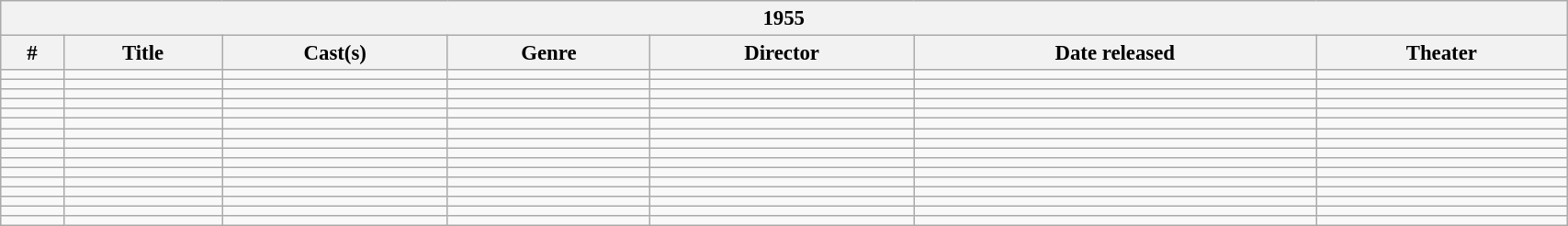<table class="wikitable"  style="width: 90%; font-size: 95%;">
<tr>
<th colspan="7">1955</th>
</tr>
<tr>
<th>#</th>
<th>Title</th>
<th>Cast(s)</th>
<th>Genre</th>
<th>Director</th>
<th>Date released</th>
<th>Theater</th>
</tr>
<tr>
<td></td>
<td></td>
<td></td>
<td></td>
<td></td>
<td></td>
<td></td>
</tr>
<tr>
<td></td>
<td></td>
<td></td>
<td></td>
<td></td>
<td></td>
<td></td>
</tr>
<tr>
<td></td>
<td></td>
<td></td>
<td></td>
<td></td>
<td></td>
<td></td>
</tr>
<tr>
<td></td>
<td></td>
<td></td>
<td></td>
<td></td>
<td></td>
<td></td>
</tr>
<tr>
<td></td>
<td></td>
<td></td>
<td></td>
<td></td>
<td></td>
<td></td>
</tr>
<tr>
<td></td>
<td></td>
<td></td>
<td></td>
<td></td>
<td></td>
<td></td>
</tr>
<tr>
<td></td>
<td></td>
<td></td>
<td></td>
<td></td>
<td></td>
<td></td>
</tr>
<tr>
<td></td>
<td></td>
<td></td>
<td></td>
<td></td>
<td></td>
<td></td>
</tr>
<tr>
<td></td>
<td></td>
<td></td>
<td></td>
<td></td>
<td></td>
<td></td>
</tr>
<tr>
<td></td>
<td></td>
<td></td>
<td></td>
<td></td>
<td></td>
<td></td>
</tr>
<tr>
<td></td>
<td></td>
<td></td>
<td></td>
<td></td>
<td></td>
<td></td>
</tr>
<tr>
<td></td>
<td></td>
<td></td>
<td></td>
<td></td>
<td></td>
<td></td>
</tr>
<tr>
<td></td>
<td></td>
<td></td>
<td></td>
<td></td>
<td></td>
<td></td>
</tr>
<tr>
<td></td>
<td></td>
<td></td>
<td></td>
<td></td>
<td></td>
<td></td>
</tr>
<tr>
<td></td>
<td></td>
<td></td>
<td></td>
<td></td>
<td></td>
<td></td>
</tr>
<tr>
<td></td>
<td></td>
<td></td>
<td></td>
<td></td>
<td></td>
<td></td>
</tr>
</table>
